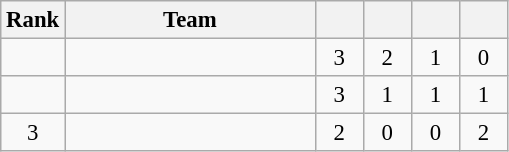<table class="wikitable" style="text-align:center; font-size:95%;">
<tr>
<th width=35>Rank</th>
<th width=160>Team</th>
<th width=25></th>
<th width=25></th>
<th width=25></th>
<th width=25></th>
</tr>
<tr>
<td></td>
<td align="left"></td>
<td>3</td>
<td>2</td>
<td>1</td>
<td>0</td>
</tr>
<tr>
<td></td>
<td align="left"></td>
<td>3</td>
<td>1</td>
<td>1</td>
<td>1</td>
</tr>
<tr>
<td>3</td>
<td align="left"></td>
<td>2</td>
<td>0</td>
<td>0</td>
<td>2</td>
</tr>
</table>
